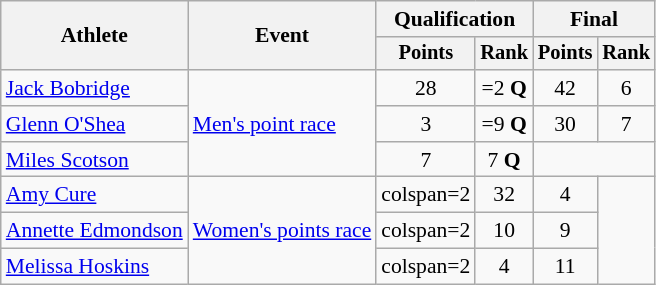<table class="wikitable" style="font-size:90%;">
<tr>
<th rowspan=2>Athlete</th>
<th rowspan=2>Event</th>
<th colspan=2>Qualification</th>
<th colspan=2>Final</th>
</tr>
<tr style="font-size:95%">
<th>Points</th>
<th>Rank</th>
<th>Points</th>
<th>Rank</th>
</tr>
<tr align=center>
<td align=left><a href='#'>Jack Bobridge</a></td>
<td align=left rowspan=3><a href='#'>Men's point race</a></td>
<td>28</td>
<td>=2 <strong>Q</strong></td>
<td>42</td>
<td>6</td>
</tr>
<tr align=center>
<td align=left><a href='#'>Glenn O'Shea</a></td>
<td>3</td>
<td>=9 <strong>Q</strong></td>
<td>30</td>
<td>7</td>
</tr>
<tr align=center>
<td align=left><a href='#'>Miles Scotson</a></td>
<td>7</td>
<td>7 <strong>Q</strong></td>
<td colspan=2></td>
</tr>
<tr align=center>
<td align=left><a href='#'>Amy Cure</a></td>
<td align=left rowspan=3><a href='#'>Women's points race</a></td>
<td>colspan=2 </td>
<td>32</td>
<td>4</td>
</tr>
<tr align=center>
<td align=left><a href='#'>Annette Edmondson</a></td>
<td>colspan=2 </td>
<td>10</td>
<td>9</td>
</tr>
<tr align=center>
<td align=left><a href='#'>Melissa Hoskins</a></td>
<td>colspan=2 </td>
<td>4</td>
<td>11</td>
</tr>
</table>
